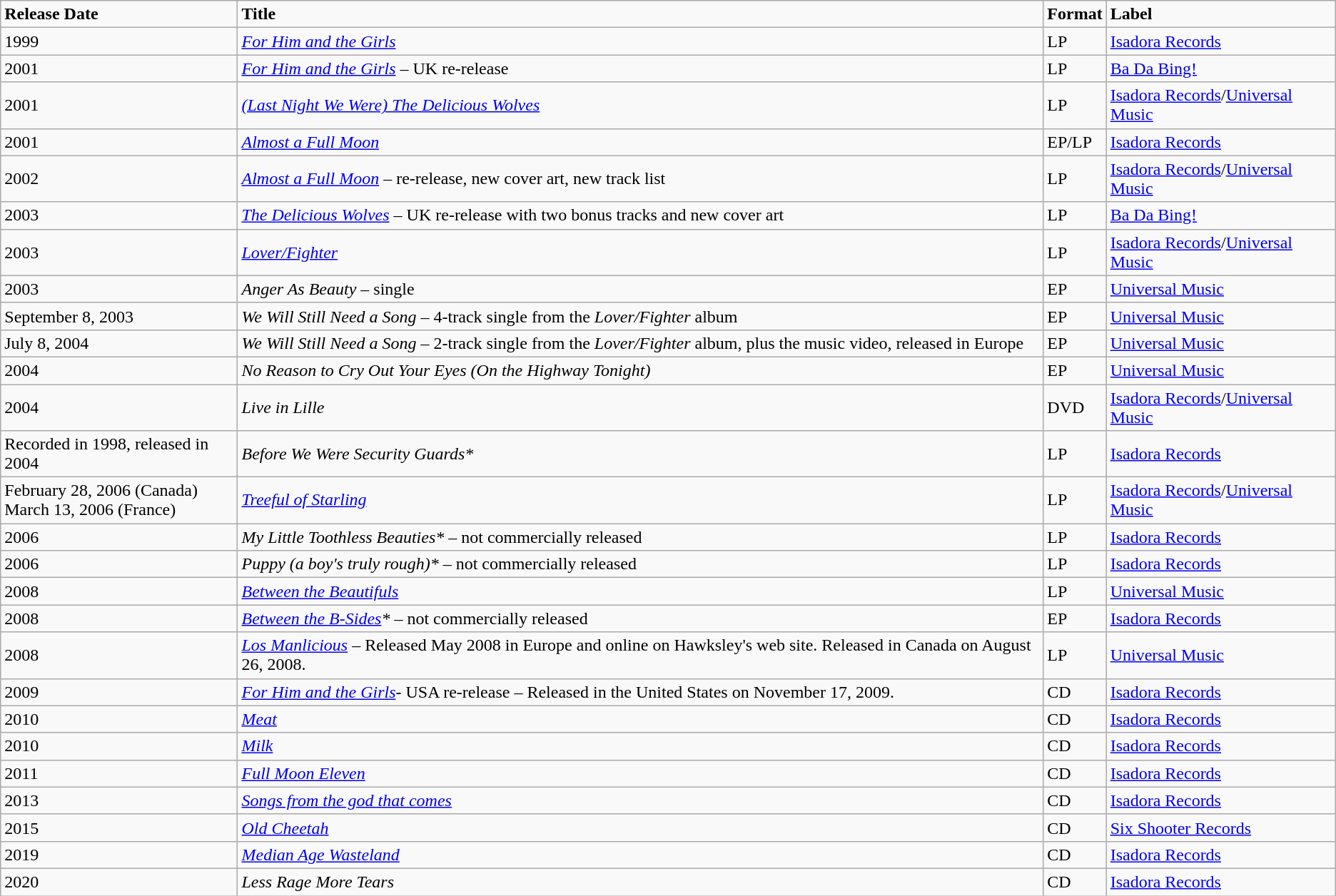<table class="wikitable">
<tr>
<td><strong>Release Date</strong></td>
<td><strong>Title</strong></td>
<td><strong>Format</strong></td>
<td><strong>Label</strong></td>
</tr>
<tr>
<td>1999</td>
<td><em><a href='#'>For Him and the Girls</a></em></td>
<td>LP</td>
<td><a href='#'>Isadora Records</a></td>
</tr>
<tr>
<td>2001</td>
<td><em><a href='#'>For Him and the Girls</a></em> – UK re-release</td>
<td>LP</td>
<td><a href='#'>Ba Da Bing!</a></td>
</tr>
<tr>
<td>2001</td>
<td><em><a href='#'>(Last Night We Were) The Delicious Wolves</a></em></td>
<td>LP</td>
<td><a href='#'>Isadora Records</a>/<a href='#'>Universal Music</a></td>
</tr>
<tr>
<td>2001</td>
<td><em><a href='#'>Almost a Full Moon</a></em></td>
<td>EP/LP</td>
<td><a href='#'>Isadora Records</a></td>
</tr>
<tr>
<td>2002</td>
<td><em><a href='#'>Almost a Full Moon</a></em> – re-release, new cover art, new track list</td>
<td>LP</td>
<td><a href='#'>Isadora Records</a>/<a href='#'>Universal Music</a></td>
</tr>
<tr>
<td>2003</td>
<td><em><a href='#'>The Delicious Wolves</a></em> – UK re-release with two bonus tracks and new cover art</td>
<td>LP</td>
<td><a href='#'>Ba Da Bing!</a></td>
</tr>
<tr>
<td>2003</td>
<td><em><a href='#'>Lover/Fighter</a></em></td>
<td>LP</td>
<td><a href='#'>Isadora Records</a>/<a href='#'>Universal Music</a></td>
</tr>
<tr>
<td>2003</td>
<td><em>Anger As Beauty</em> – single</td>
<td>EP</td>
<td><a href='#'>Universal Music</a></td>
</tr>
<tr>
<td>September 8, 2003</td>
<td><em>We Will Still Need a Song</em> – 4-track single from the <em>Lover/Fighter</em> album</td>
<td>EP</td>
<td><a href='#'>Universal Music</a></td>
</tr>
<tr>
<td>July 8, 2004</td>
<td><em>We Will Still Need a Song</em> – 2-track single from the <em>Lover/Fighter</em> album, plus the music video, released in Europe</td>
<td>EP</td>
<td><a href='#'>Universal Music</a></td>
</tr>
<tr>
<td>2004</td>
<td><em>No Reason to Cry Out Your Eyes (On the Highway Tonight)</em></td>
<td>EP</td>
<td><a href='#'>Universal Music</a></td>
</tr>
<tr>
<td>2004</td>
<td><em>Live in Lille</em></td>
<td>DVD</td>
<td><a href='#'>Isadora Records</a>/<a href='#'>Universal Music</a></td>
</tr>
<tr>
<td>Recorded in 1998, released in 2004</td>
<td><em>Before We Were Security Guards*</em></td>
<td>LP</td>
<td><a href='#'>Isadora Records</a></td>
</tr>
<tr>
<td>February 28, 2006 (Canada)<br>March 13, 2006 (France)</td>
<td><em><a href='#'>Treeful of Starling</a></em></td>
<td>LP</td>
<td><a href='#'>Isadora Records</a>/<a href='#'>Universal Music</a></td>
</tr>
<tr>
<td>2006</td>
<td><em>My Little Toothless Beauties*</em> – not commercially released</td>
<td>LP</td>
<td><a href='#'>Isadora Records</a></td>
</tr>
<tr>
<td>2006</td>
<td><em>Puppy (a boy's truly rough)*</em> – not commercially released</td>
<td>LP</td>
<td><a href='#'>Isadora Records</a></td>
</tr>
<tr>
<td>2008</td>
<td><em><a href='#'>Between the Beautifuls</a></em></td>
<td>LP</td>
<td><a href='#'>Universal Music</a></td>
</tr>
<tr>
<td>2008</td>
<td><em><a href='#'>Between the B-Sides</a>*</em> – not commercially released</td>
<td>EP</td>
<td><a href='#'>Isadora Records</a></td>
</tr>
<tr>
<td>2008</td>
<td><em><a href='#'>Los Manlicious</a></em> – Released May 2008 in Europe and online on Hawksley's web site. Released in Canada on August 26, 2008.</td>
<td>LP</td>
<td><a href='#'>Universal Music</a></td>
</tr>
<tr>
<td>2009</td>
<td><em><a href='#'>For Him and the Girls</a></em>- USA re-release – Released in the United States on November 17, 2009.</td>
<td>CD</td>
<td><a href='#'>Isadora Records</a></td>
</tr>
<tr>
<td>2010</td>
<td><em><a href='#'>Meat</a></em></td>
<td>CD</td>
<td><a href='#'>Isadora Records</a></td>
</tr>
<tr>
<td>2010</td>
<td><em><a href='#'>Milk</a></em></td>
<td>CD</td>
<td><a href='#'>Isadora Records</a></td>
</tr>
<tr>
<td>2011</td>
<td><em><a href='#'>Full Moon Eleven</a></em></td>
<td>CD</td>
<td><a href='#'>Isadora Records</a></td>
</tr>
<tr>
<td>2013</td>
<td><em><a href='#'>Songs from the god that comes</a></em></td>
<td>CD</td>
<td><a href='#'>Isadora Records</a></td>
</tr>
<tr>
<td>2015</td>
<td><em><a href='#'>Old Cheetah</a></em></td>
<td>CD</td>
<td><a href='#'>Six Shooter Records</a></td>
</tr>
<tr>
<td>2019</td>
<td><em><a href='#'>Median Age Wasteland</a></em></td>
<td>CD</td>
<td><a href='#'>Isadora Records</a></td>
</tr>
<tr>
<td>2020</td>
<td><em>Less Rage More Tears</em></td>
<td>CD</td>
<td><a href='#'>Isadora Records</a></td>
</tr>
</table>
